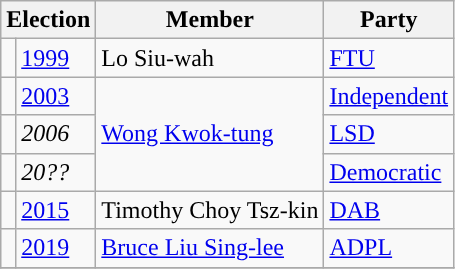<table class="wikitable">
<tr>
<th colspan="2">Election</th>
<th>Member</th>
<th>Party</th>
</tr>
<tr>
<td style="background-color:"></td>
<td><a href='#'>1999</a></td>
<td>Lo Siu-wah</td>
<td><a href='#'>FTU</a></td>
</tr>
<tr>
<td style="background-color:"></td>
<td><a href='#'>2003</a></td>
<td rowspan=3><a href='#'>Wong Kwok-tung</a></td>
<td><a href='#'>Independent</a></td>
</tr>
<tr>
<td style="background-color:"></td>
<td><em>2006</em></td>
<td><a href='#'>LSD</a></td>
</tr>
<tr>
<td style="background-color:"></td>
<td><em>20??</em></td>
<td><a href='#'>Democratic</a></td>
</tr>
<tr>
<td style="background-color:"></td>
<td><a href='#'>2015</a></td>
<td>Timothy Choy Tsz-kin</td>
<td><a href='#'>DAB</a></td>
</tr>
<tr>
<td style="background-color:"></td>
<td><a href='#'>2019</a></td>
<td><a href='#'>Bruce Liu Sing-lee</a></td>
<td><a href='#'>ADPL</a></td>
</tr>
<tr>
</tr>
</table>
